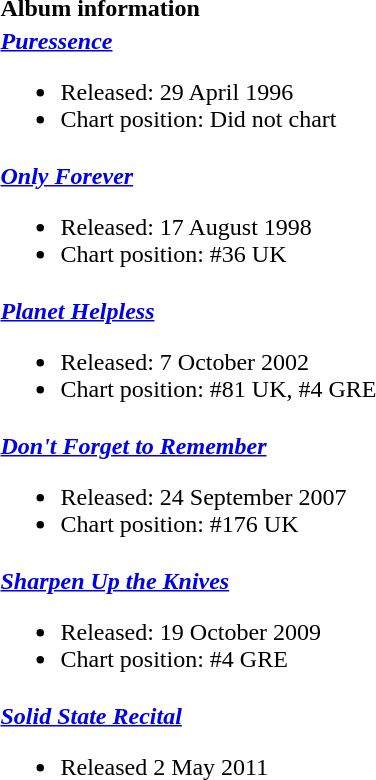<table>
<tr>
<th align="left" width="650">Album information</th>
</tr>
<tr>
<td align="left"><strong><em><a href='#'>Puressence</a></em></strong><br><ul><li>Released: 29 April 1996</li><li>Chart position: Did not chart</li></ul></td>
</tr>
<tr>
<td align="left"><strong><em><a href='#'>Only Forever</a></em></strong><br><ul><li>Released: 17 August 1998</li><li>Chart position: #36 UK</li></ul></td>
</tr>
<tr>
<td align="left"><strong><em><a href='#'>Planet Helpless</a></em></strong><br><ul><li>Released: 7 October 2002</li><li>Chart position: #81 UK, #4 GRE</li></ul></td>
</tr>
<tr>
<td align="left"><strong><em><a href='#'>Don't Forget to Remember</a></em></strong><br><ul><li>Released: 24 September 2007</li><li>Chart position: #176 UK</li></ul></td>
</tr>
<tr>
<td align="left"><strong><em><a href='#'>Sharpen Up the Knives</a></em></strong><br><ul><li>Released: 19 October 2009</li><li>Chart position: #4 GRE</li></ul></td>
</tr>
<tr>
<td><strong><em><a href='#'>Solid State Recital</a></em></strong><br><ul><li>Released 2 May 2011</li></ul></td>
</tr>
</table>
